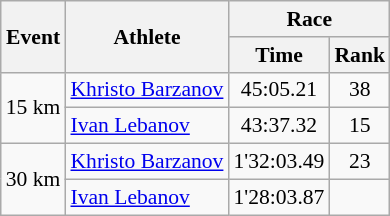<table class="wikitable" border="1" style="font-size:90%">
<tr>
<th rowspan=2>Event</th>
<th rowspan=2>Athlete</th>
<th colspan=2>Race</th>
</tr>
<tr>
<th>Time</th>
<th>Rank</th>
</tr>
<tr>
<td rowspan=2>15 km</td>
<td><a href='#'>Khristo Barzanov</a></td>
<td align=center>45:05.21</td>
<td align=center>38</td>
</tr>
<tr>
<td><a href='#'>Ivan Lebanov</a></td>
<td align=center>43:37.32</td>
<td align=center>15</td>
</tr>
<tr>
<td rowspan=2>30 km</td>
<td><a href='#'>Khristo Barzanov</a></td>
<td align=center>1'32:03.49</td>
<td align=center>23</td>
</tr>
<tr>
<td><a href='#'>Ivan Lebanov</a></td>
<td align=center>1'28:03.87</td>
<td align=center></td>
</tr>
</table>
